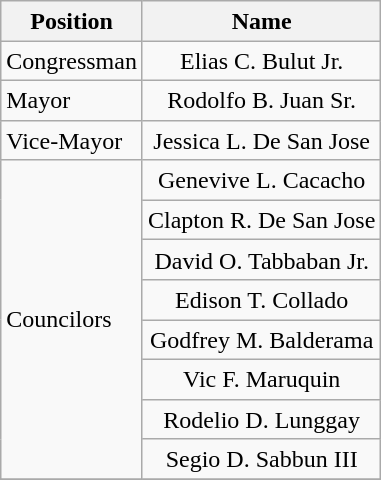<table class="wikitable" style="line-height:1.20em; font-size:100%;">
<tr>
<th>Position</th>
<th>Name</th>
</tr>
<tr>
<td>Congressman</td>
<td style="text-align:center;">Elias C. Bulut Jr.</td>
</tr>
<tr>
<td>Mayor</td>
<td style="text-align:center;">Rodolfo B. Juan Sr.</td>
</tr>
<tr>
<td>Vice-Mayor</td>
<td style="text-align:center;">Jessica L. De San Jose</td>
</tr>
<tr>
<td rowspan=8>Councilors</td>
<td style="text-align:center;">Genevive L. Cacacho</td>
</tr>
<tr>
<td style="text-align:center;">Clapton R. De San Jose</td>
</tr>
<tr>
<td style="text-align:center;">David O. Tabbaban Jr.</td>
</tr>
<tr>
<td style="text-align:center;">Edison T. Collado</td>
</tr>
<tr>
<td style="text-align:center;">Godfrey M. Balderama</td>
</tr>
<tr>
<td style="text-align:center;">Vic F. Maruquin</td>
</tr>
<tr>
<td style="text-align:center;">Rodelio D. Lunggay</td>
</tr>
<tr>
<td style="text-align:center;">Segio D. Sabbun III</td>
</tr>
<tr>
</tr>
</table>
